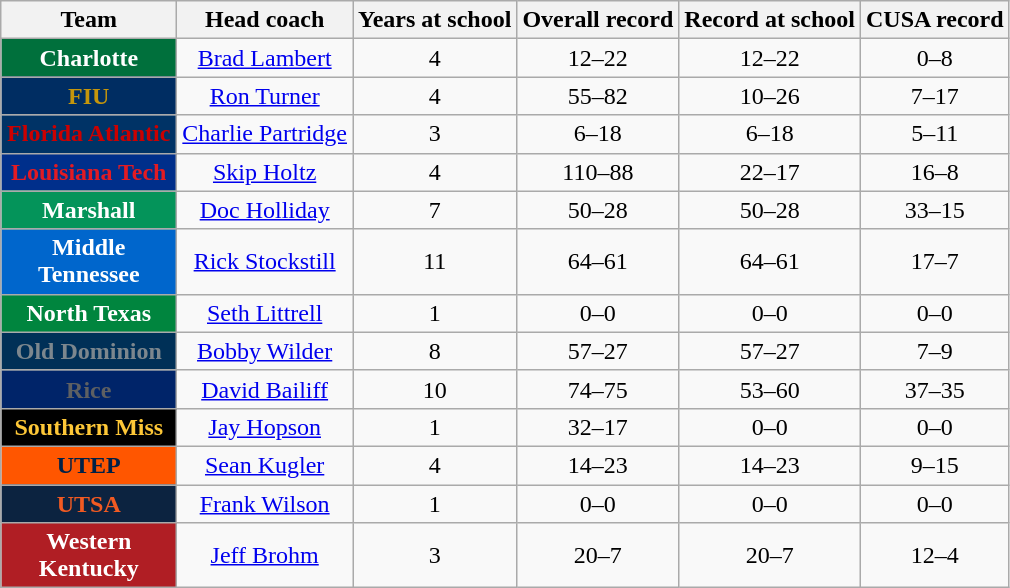<table class="wikitable sortable" style="text-align: center;">
<tr>
<th width="110">Team</th>
<th>Head coach</th>
<th>Years at school</th>
<th>Overall record</th>
<th>Record at school</th>
<th>CUSA record</th>
</tr>
<tr>
<th style="background:#00703C; color:#FFFFFF;">Charlotte</th>
<td><a href='#'>Brad Lambert</a></td>
<td>4</td>
<td>12–22</td>
<td>12–22</td>
<td>0–8</td>
</tr>
<tr>
<th style="background:#002d62; color:#c5960c;">FIU</th>
<td><a href='#'>Ron Turner</a></td>
<td>4</td>
<td>55–82</td>
<td>10–26</td>
<td>7–17</td>
</tr>
<tr>
<th style="background:#003366; color:#CC0000;">Florida Atlantic</th>
<td><a href='#'>Charlie Partridge</a></td>
<td>3</td>
<td>6–18</td>
<td>6–18</td>
<td>5–11</td>
</tr>
<tr>
<th style="background:#002F8B; color:#E31B23;">Louisiana Tech</th>
<td><a href='#'>Skip Holtz</a></td>
<td>4</td>
<td>110–88</td>
<td>22–17</td>
<td>16–8</td>
</tr>
<tr>
<th style="background:#04945a; color:#FFFFFF;">Marshall</th>
<td><a href='#'>Doc Holliday</a></td>
<td>7</td>
<td>50–28</td>
<td>50–28</td>
<td>33–15</td>
</tr>
<tr>
<th style="background:#0066CC; color:#ffffff;">Middle Tennessee</th>
<td><a href='#'>Rick Stockstill</a></td>
<td>11</td>
<td>64–61</td>
<td>64–61</td>
<td>17–7</td>
</tr>
<tr>
<th style="background:#00853E; color:#FFFFFF;">North Texas</th>
<td><a href='#'>Seth Littrell</a></td>
<td>1</td>
<td>0–0</td>
<td>0–0</td>
<td>0–0</td>
</tr>
<tr>
<th style="background:#003057; color:#7c878e;">Old Dominion</th>
<td><a href='#'>Bobby Wilder</a></td>
<td>8</td>
<td>57–27</td>
<td>57–27</td>
<td>7–9</td>
</tr>
<tr>
<th style="background:#002469; color:#5e6062;">Rice</th>
<td><a href='#'>David Bailiff</a></td>
<td>10</td>
<td>74–75</td>
<td>53–60</td>
<td>37–35</td>
</tr>
<tr>
<th style="background:#000000; color:#FDC737;">Southern Miss</th>
<td><a href='#'>Jay Hopson</a></td>
<td>1</td>
<td>32–17</td>
<td>0–0</td>
<td>0–0</td>
</tr>
<tr>
<th style="background:#ff5600; color:#002147;">UTEP</th>
<td><a href='#'>Sean Kugler</a></td>
<td>4</td>
<td>14–23</td>
<td>14–23</td>
<td>9–15</td>
</tr>
<tr>
<th style="background:#0c2340; color:#f15a22;">UTSA</th>
<td><a href='#'>Frank Wilson</a></td>
<td>1</td>
<td>0–0</td>
<td>0–0</td>
<td>0–0</td>
</tr>
<tr>
<th style="background:#B01E24; color:#FFFFFF;">Western Kentucky</th>
<td><a href='#'>Jeff Brohm</a></td>
<td>3</td>
<td>20–7</td>
<td>20–7</td>
<td>12–4</td>
</tr>
</table>
